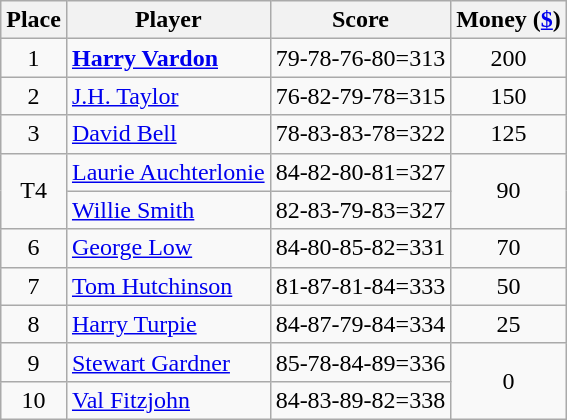<table class=wikitable>
<tr>
<th>Place</th>
<th>Player</th>
<th>Score</th>
<th>Money (<a href='#'>$</a>)</th>
</tr>
<tr>
<td align=center>1</td>
<td> <strong><a href='#'>Harry Vardon</a></strong></td>
<td>79-78-76-80=313</td>
<td align=center>200</td>
</tr>
<tr>
<td align=center>2</td>
<td> <a href='#'>J.H. Taylor</a></td>
<td>76-82-79-78=315</td>
<td align=center>150</td>
</tr>
<tr>
<td align=center>3</td>
<td> <a href='#'>David Bell</a></td>
<td>78-83-83-78=322</td>
<td align=center>125</td>
</tr>
<tr>
<td rowspan=2 align=center>T4</td>
<td> <a href='#'>Laurie Auchterlonie</a></td>
<td>84-82-80-81=327</td>
<td rowspan=2 align=center>90</td>
</tr>
<tr>
<td> <a href='#'>Willie Smith</a></td>
<td>82-83-79-83=327</td>
</tr>
<tr>
<td align=center>6</td>
<td> <a href='#'>George Low</a></td>
<td>84-80-85-82=331</td>
<td align=center>70</td>
</tr>
<tr>
<td align=center>7</td>
<td> <a href='#'>Tom Hutchinson</a></td>
<td>81-87-81-84=333</td>
<td align=center>50</td>
</tr>
<tr>
<td align=center>8</td>
<td> <a href='#'>Harry Turpie</a></td>
<td>84-87-79-84=334</td>
<td align=center>25</td>
</tr>
<tr>
<td align=center>9</td>
<td> <a href='#'>Stewart Gardner</a></td>
<td>85-78-84-89=336</td>
<td rowspan=2 align=center>0</td>
</tr>
<tr>
<td align=center>10</td>
<td> <a href='#'>Val Fitzjohn</a></td>
<td>84-83-89-82=338</td>
</tr>
</table>
